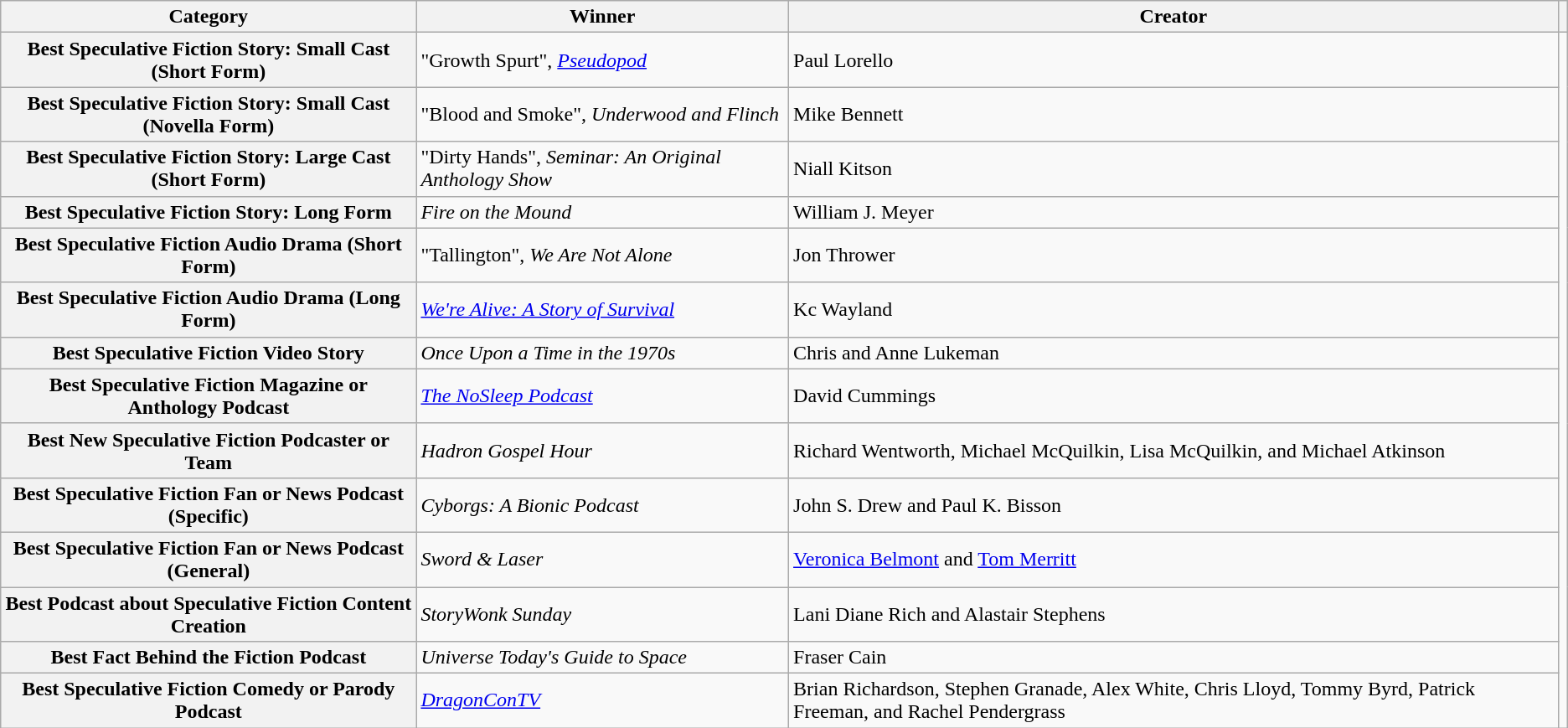<table class="wikitable sortable">
<tr>
<th>Category</th>
<th>Winner</th>
<th>Creator</th>
<th></th>
</tr>
<tr>
<th>Best Speculative Fiction Story: Small Cast (Short Form)</th>
<td>"Growth Spurt", <a href='#'><em>Pseudopod</em></a></td>
<td>Paul Lorello</td>
<td rowspan="14"></td>
</tr>
<tr>
<th>Best Speculative Fiction Story: Small Cast (Novella Form)</th>
<td>"Blood and Smoke", <em>Underwood and Flinch</em></td>
<td>Mike Bennett</td>
</tr>
<tr>
<th>Best Speculative Fiction Story: Large Cast (Short Form)</th>
<td>"Dirty Hands", <em>Seminar: An Original Anthology Show</em></td>
<td>Niall Kitson</td>
</tr>
<tr>
<th>Best Speculative Fiction Story: Long Form</th>
<td><em>Fire on the Mound</em></td>
<td>William J. Meyer</td>
</tr>
<tr>
<th>Best Speculative Fiction Audio Drama (Short Form)</th>
<td>"Tallington", <em>We Are Not Alone</em></td>
<td>Jon Thrower</td>
</tr>
<tr>
<th>Best Speculative Fiction Audio Drama (Long Form)</th>
<td><a href='#'><em>We're Alive: A Story of Survival</em></a></td>
<td>Kc Wayland</td>
</tr>
<tr>
<th>Best Speculative Fiction Video Story</th>
<td><em>Once Upon a Time in the 1970s</em></td>
<td>Chris and Anne Lukeman</td>
</tr>
<tr>
<th>Best Speculative Fiction Magazine or Anthology Podcast</th>
<td><em><a href='#'>The NoSleep Podcast</a></em></td>
<td>David Cummings</td>
</tr>
<tr>
<th>Best New Speculative Fiction Podcaster or Team</th>
<td><em>Hadron Gospel Hour</em></td>
<td>Richard Wentworth, Michael McQuilkin, Lisa McQuilkin, and Michael Atkinson</td>
</tr>
<tr>
<th>Best Speculative Fiction Fan or News Podcast (Specific)</th>
<td><em>Cyborgs: A Bionic Podcast</em></td>
<td>John S. Drew and Paul K. Bisson</td>
</tr>
<tr>
<th>Best Speculative Fiction Fan or News Podcast (General)</th>
<td><em>Sword & Laser</em></td>
<td><a href='#'>Veronica Belmont</a> and <a href='#'>Tom Merritt</a></td>
</tr>
<tr>
<th>Best Podcast about Speculative Fiction Content Creation</th>
<td><em>StoryWonk Sunday</em></td>
<td>Lani Diane Rich and Alastair Stephens</td>
</tr>
<tr>
<th>Best Fact Behind the Fiction Podcast</th>
<td><em>Universe Today's Guide to Space</em></td>
<td>Fraser Cain</td>
</tr>
<tr>
<th>Best Speculative Fiction Comedy or Parody Podcast</th>
<td><em><a href='#'>DragonConTV</a></em></td>
<td>Brian Richardson, Stephen Granade, Alex White, Chris Lloyd, Tommy Byrd, Patrick Freeman, and Rachel Pendergrass</td>
</tr>
</table>
